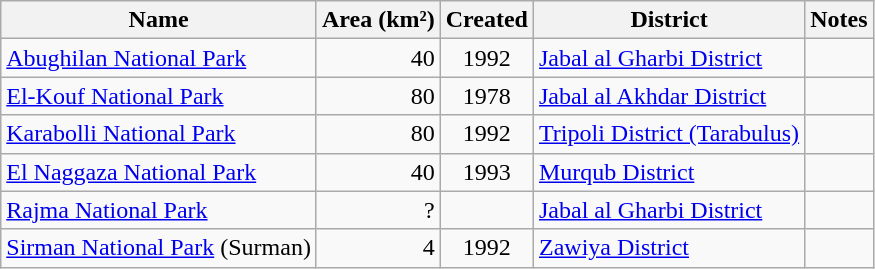<table class="wikitable">
<tr>
<th align=left>Name</th>
<th align=right>Area (km²)</th>
<th align=center>Created</th>
<th>District</th>
<th>Notes</th>
</tr>
<tr>
<td><a href='#'>Abughilan National Park</a></td>
<td align=right>40</td>
<td align=center>1992</td>
<td><a href='#'>Jabal al Gharbi District</a></td>
<td></td>
</tr>
<tr>
<td><a href='#'>El-Kouf National Park</a></td>
<td align=right>80</td>
<td align=center>1978</td>
<td><a href='#'>Jabal al Akhdar District</a></td>
<td></td>
</tr>
<tr>
<td><a href='#'>Karabolli National Park</a></td>
<td align=right>80</td>
<td align=center>1992</td>
<td><a href='#'>Tripoli District (Tarabulus)</a></td>
<td></td>
</tr>
<tr>
<td><a href='#'>El Naggaza National Park</a></td>
<td align=right>40</td>
<td align=center>1993</td>
<td><a href='#'>Murqub District</a></td>
<td></td>
</tr>
<tr>
<td><a href='#'>Rajma National Park</a></td>
<td align=right>?</td>
<td align=center></td>
<td><a href='#'>Jabal al Gharbi District</a></td>
<td></td>
</tr>
<tr>
<td><a href='#'>Sirman National Park</a> (Surman)</td>
<td align=right>4</td>
<td align=center>1992</td>
<td><a href='#'>Zawiya District</a></td>
<td></td>
</tr>
</table>
